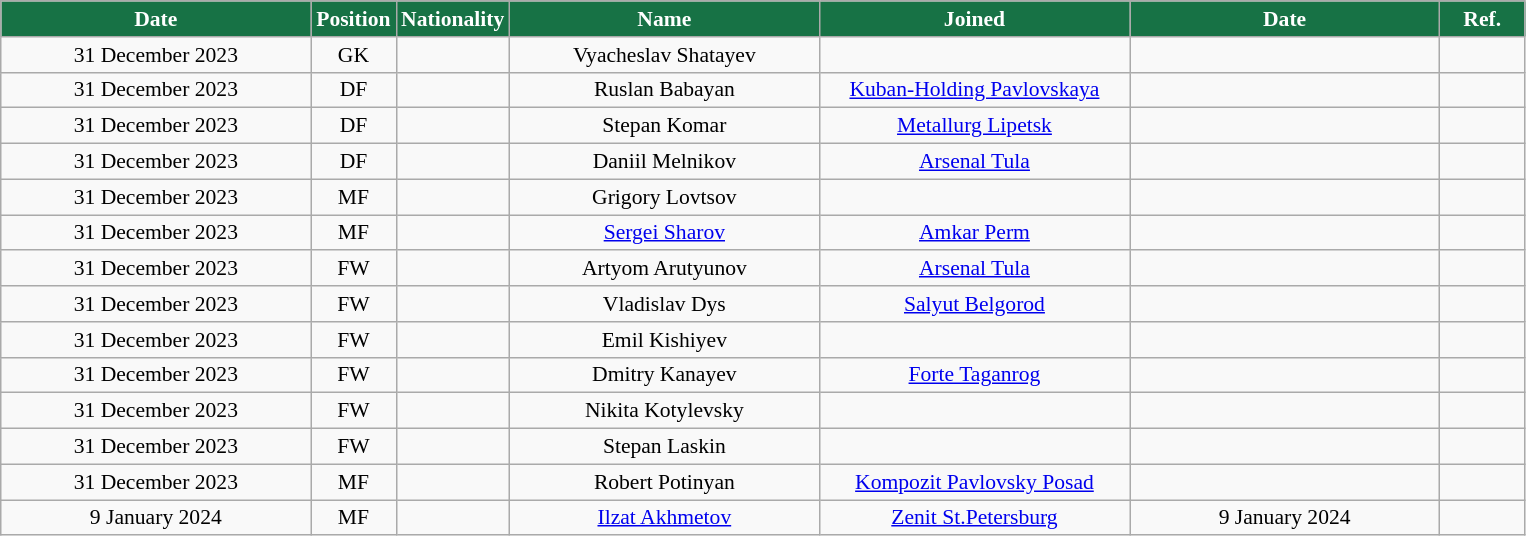<table class="wikitable"  style="text-align:center; font-size:90%; ">
<tr>
<th style="background:#177245; color:#FFFFFF; width:200px;">Date</th>
<th style="background:#177245; color:#FFFFFF; width:50px;">Position</th>
<th style="background:#177245; color:#FFFFFF; width:50px;">Nationality</th>
<th style="background:#177245; color:#FFFFFF; width:200px;">Name</th>
<th style="background:#177245; color:#FFFFFF; width:200px;">Joined</th>
<th style="background:#177245; color:#FFFFFF; width:200px;">Date</th>
<th style="background:#177245; color:#FFFFFF; width:50px;">Ref.</th>
</tr>
<tr>
<td>31 December 2023</td>
<td>GK</td>
<td></td>
<td>Vyacheslav Shatayev</td>
<td></td>
<td></td>
<td></td>
</tr>
<tr>
<td>31 December 2023</td>
<td>DF</td>
<td></td>
<td>Ruslan Babayan</td>
<td><a href='#'>Kuban-Holding Pavlovskaya</a></td>
<td></td>
<td></td>
</tr>
<tr>
<td>31 December 2023</td>
<td>DF</td>
<td></td>
<td>Stepan Komar</td>
<td><a href='#'>Metallurg Lipetsk</a></td>
<td></td>
<td></td>
</tr>
<tr>
<td>31 December 2023</td>
<td>DF</td>
<td></td>
<td>Daniil Melnikov</td>
<td><a href='#'>Arsenal Tula</a></td>
<td></td>
<td></td>
</tr>
<tr>
<td>31 December 2023</td>
<td>MF</td>
<td></td>
<td>Grigory Lovtsov</td>
<td></td>
<td></td>
<td></td>
</tr>
<tr>
<td>31 December 2023</td>
<td>MF</td>
<td></td>
<td><a href='#'>Sergei Sharov</a></td>
<td><a href='#'>Amkar Perm</a></td>
<td></td>
<td></td>
</tr>
<tr>
<td>31 December 2023</td>
<td>FW</td>
<td></td>
<td>Artyom Arutyunov</td>
<td><a href='#'>Arsenal Tula</a></td>
<td></td>
<td></td>
</tr>
<tr>
<td>31 December 2023</td>
<td>FW</td>
<td></td>
<td>Vladislav Dys</td>
<td><a href='#'>Salyut Belgorod</a></td>
<td></td>
<td></td>
</tr>
<tr>
<td>31 December 2023</td>
<td>FW</td>
<td></td>
<td>Emil Kishiyev</td>
<td></td>
<td></td>
<td></td>
</tr>
<tr>
<td>31 December 2023</td>
<td>FW</td>
<td></td>
<td>Dmitry Kanayev</td>
<td><a href='#'>Forte Taganrog</a></td>
<td></td>
<td></td>
</tr>
<tr>
<td>31 December 2023</td>
<td>FW</td>
<td></td>
<td>Nikita Kotylevsky</td>
<td></td>
<td></td>
<td></td>
</tr>
<tr>
<td>31 December 2023</td>
<td>FW</td>
<td></td>
<td>Stepan Laskin</td>
<td></td>
<td></td>
<td></td>
</tr>
<tr>
<td>31 December 2023</td>
<td>MF</td>
<td></td>
<td>Robert Potinyan</td>
<td><a href='#'>Kompozit Pavlovsky Posad</a></td>
<td></td>
<td></td>
</tr>
<tr>
<td>9 January 2024</td>
<td>MF</td>
<td></td>
<td><a href='#'>Ilzat Akhmetov</a></td>
<td><a href='#'>Zenit St.Petersburg</a></td>
<td>9 January 2024</td>
<td></td>
</tr>
</table>
